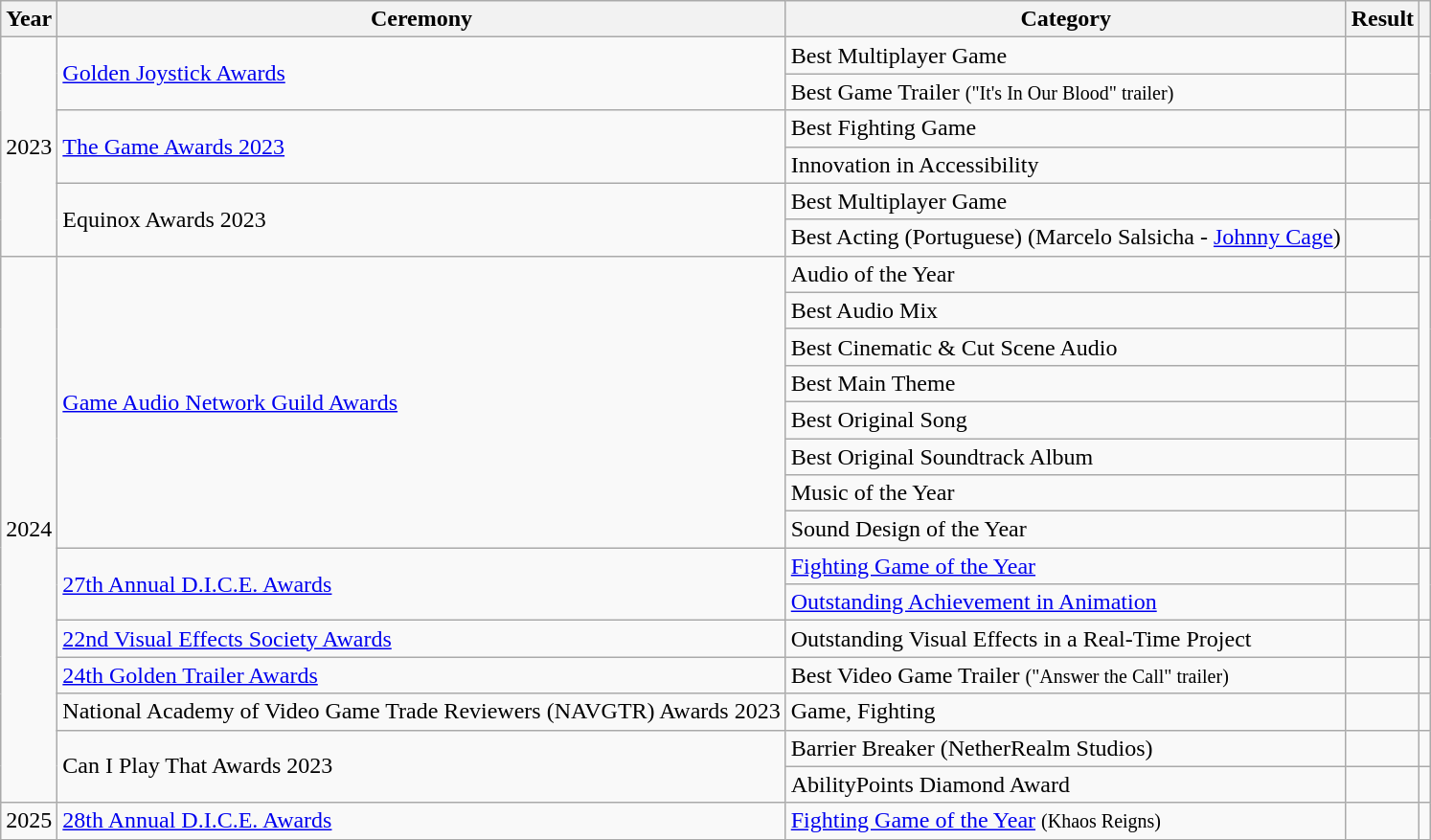<table class="wikitable plainrowheaders sortable" width="auto">
<tr>
<th scope="col">Year</th>
<th scope="col">Ceremony</th>
<th scope="col">Category</th>
<th scope="col">Result</th>
<th scope="col" class="unsortable"></th>
</tr>
<tr>
<td rowspan="6" style="text-align:center;">2023</td>
<td rowspan="2"><a href='#'>Golden Joystick Awards</a></td>
<td>Best Multiplayer Game</td>
<td></td>
<td style="text-align:center;" rowspan="2"></td>
</tr>
<tr>
<td>Best Game Trailer <small>("It's In Our Blood" trailer)</small></td>
<td></td>
</tr>
<tr>
<td rowspan="2"><a href='#'>The Game Awards 2023</a></td>
<td>Best Fighting Game</td>
<td></td>
<td style="text-align:center;" rowspan="2"></td>
</tr>
<tr>
<td>Innovation in Accessibility</td>
<td></td>
</tr>
<tr>
<td rowspan="2">Equinox Awards 2023</td>
<td>Best Multiplayer Game</td>
<td></td>
<td style="text-align:center;" rowspan="2"></td>
</tr>
<tr>
<td>Best Acting (Portuguese) (Marcelo Salsicha - <a href='#'>Johnny Cage</a>)</td>
<td></td>
</tr>
<tr>
<td rowspan="15" style="text-align:center;">2024</td>
<td rowspan="8"><a href='#'>Game Audio Network Guild Awards</a></td>
<td>Audio of the Year</td>
<td></td>
<td rowspan="8" style="text-align:center;"></td>
</tr>
<tr>
<td>Best Audio Mix</td>
<td></td>
</tr>
<tr>
<td>Best Cinematic & Cut Scene Audio</td>
<td></td>
</tr>
<tr>
<td>Best Main Theme</td>
<td></td>
</tr>
<tr>
<td>Best Original Song</td>
<td></td>
</tr>
<tr>
<td>Best Original Soundtrack Album</td>
<td></td>
</tr>
<tr>
<td>Music of the Year</td>
<td></td>
</tr>
<tr>
<td>Sound Design of the Year</td>
<td></td>
</tr>
<tr>
<td rowspan="2"><a href='#'>27th Annual D.I.C.E. Awards</a></td>
<td><a href='#'>Fighting Game of the Year</a></td>
<td></td>
<td style="text-align:center;" rowspan="2"></td>
</tr>
<tr>
<td><a href='#'>Outstanding Achievement in Animation</a></td>
<td></td>
</tr>
<tr>
<td><a href='#'>22nd Visual Effects Society Awards</a></td>
<td>Outstanding Visual Effects in a Real-Time Project</td>
<td></td>
<td style="text-align:center;"></td>
</tr>
<tr>
<td><a href='#'>24th Golden Trailer Awards</a></td>
<td>Best Video Game Trailer <small>("Answer the Call" trailer)</small></td>
<td></td>
<td style="text-align:center;"></td>
</tr>
<tr>
<td>National Academy of Video Game Trade Reviewers (NAVGTR) Awards 2023</td>
<td>Game, Fighting</td>
<td></td>
<td style="text-align:center;"></td>
</tr>
<tr>
<td rowspan="2">Can I Play That Awards 2023</td>
<td>Barrier Breaker (NetherRealm Studios)</td>
<td></td>
<td style="text-align:center;" rowspan="1"></td>
</tr>
<tr>
<td>AbilityPoints Diamond Award</td>
<td></td>
<td style="text-align:center;" rowspan="1"></td>
</tr>
<tr>
<td style="text-align:center;">2025</td>
<td><a href='#'>28th Annual D.I.C.E. Awards</a></td>
<td><a href='#'>Fighting Game of the Year</a> <small>(Khaos Reigns)</small></td>
<td></td>
<td style="text-align:center;"></td>
</tr>
</table>
